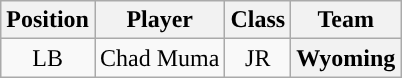<table class="wikitable sortable" border="1">
<tr>
<th>Position</th>
<th>Player</th>
<th>Class</th>
<th>Team</th>
</tr>
<tr>
<td style="text-align:center;">LB</td>
<td style="text-align:center;">Chad Muma</td>
<td style="text-align:center;">JR</td>
<th>Wyoming</th>
</tr>
</table>
